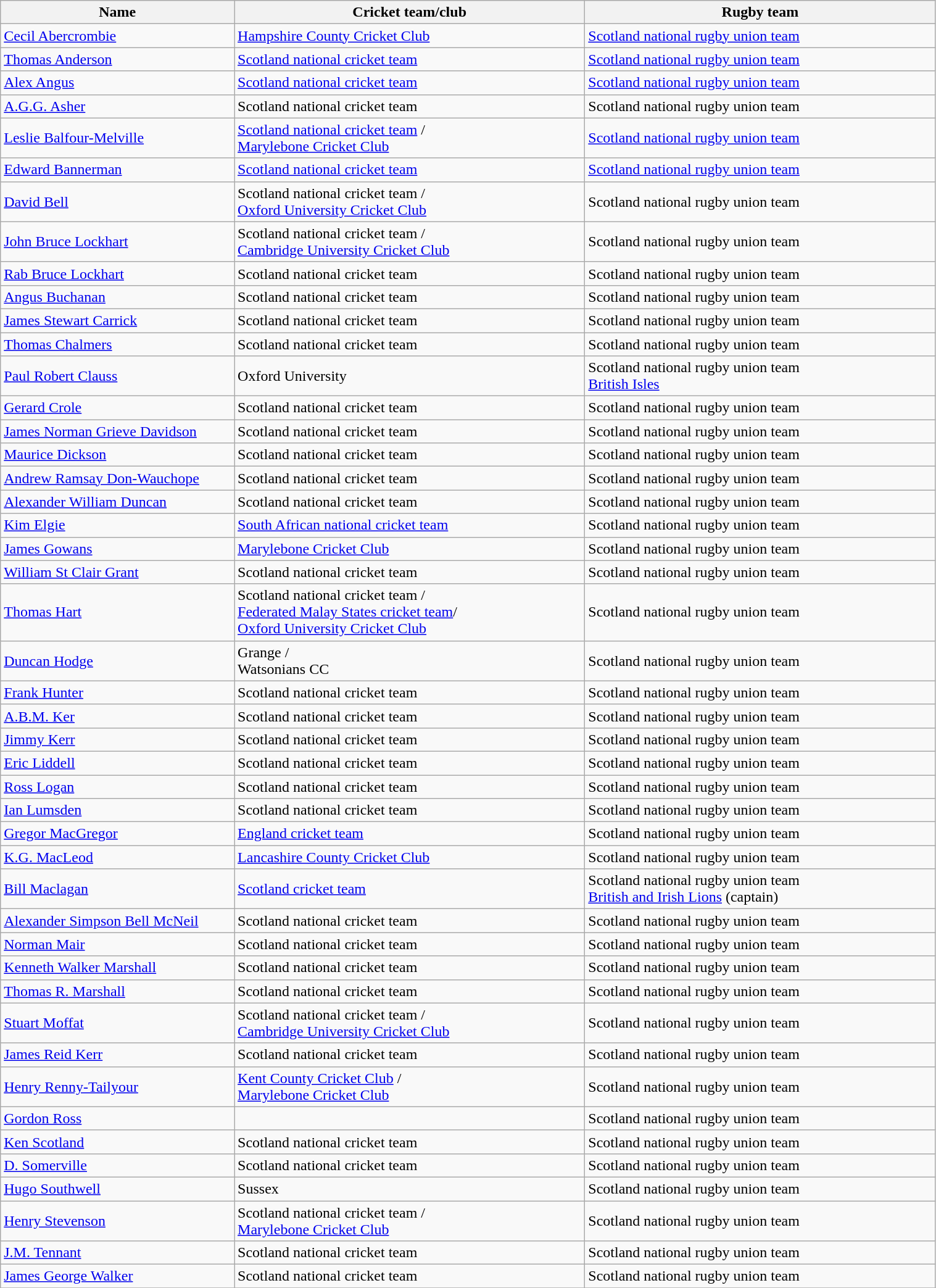<table class=wikitable width=80%>
<tr>
<th width=20%>Name</th>
<th width=30%>Cricket team/club</th>
<th width=30%>Rugby team</th>
</tr>
<tr>
<td><a href='#'>Cecil Abercrombie</a></td>
<td><a href='#'>Hampshire County Cricket Club</a></td>
<td><a href='#'>Scotland national rugby union team</a></td>
</tr>
<tr>
<td><a href='#'>Thomas Anderson</a></td>
<td><a href='#'>Scotland national cricket team</a></td>
<td><a href='#'>Scotland national rugby union team</a></td>
</tr>
<tr>
<td><a href='#'>Alex Angus</a></td>
<td><a href='#'>Scotland national cricket team</a></td>
<td><a href='#'>Scotland national rugby union team</a></td>
</tr>
<tr>
<td><a href='#'>A.G.G. Asher</a></td>
<td>Scotland national cricket team</td>
<td>Scotland national rugby union team</td>
</tr>
<tr>
<td><a href='#'>Leslie Balfour-Melville</a></td>
<td><a href='#'>Scotland national cricket team</a> / <br><a href='#'>Marylebone Cricket Club</a></td>
<td><a href='#'>Scotland national rugby union team</a></td>
</tr>
<tr>
<td><a href='#'>Edward Bannerman</a></td>
<td><a href='#'>Scotland national cricket team</a></td>
<td><a href='#'>Scotland national rugby union team</a></td>
</tr>
<tr>
<td><a href='#'>David Bell</a></td>
<td>Scotland national cricket team / <br><a href='#'>Oxford University Cricket Club</a></td>
<td>Scotland national rugby union team</td>
</tr>
<tr>
<td><a href='#'>John Bruce Lockhart</a></td>
<td>Scotland national cricket team / <br><a href='#'>Cambridge University Cricket Club</a></td>
<td>Scotland national rugby union team</td>
</tr>
<tr>
<td><a href='#'>Rab Bruce Lockhart</a></td>
<td>Scotland national cricket team</td>
<td>Scotland national rugby union team</td>
</tr>
<tr>
<td><a href='#'>Angus Buchanan</a></td>
<td>Scotland national cricket team</td>
<td>Scotland national rugby union team</td>
</tr>
<tr>
<td><a href='#'>James Stewart Carrick</a></td>
<td>Scotland national cricket team</td>
<td>Scotland national rugby union team</td>
</tr>
<tr>
<td><a href='#'>Thomas Chalmers</a></td>
<td>Scotland national cricket team</td>
<td>Scotland national rugby union team</td>
</tr>
<tr>
<td><a href='#'>Paul Robert Clauss</a></td>
<td>Oxford University</td>
<td>Scotland national rugby union team<br><a href='#'>British Isles</a></td>
</tr>
<tr>
<td><a href='#'>Gerard Crole</a></td>
<td>Scotland national cricket team</td>
<td>Scotland national rugby union team</td>
</tr>
<tr>
<td><a href='#'>James Norman Grieve Davidson</a></td>
<td>Scotland national cricket team</td>
<td>Scotland national rugby union team</td>
</tr>
<tr>
<td><a href='#'>Maurice Dickson</a></td>
<td>Scotland national cricket team</td>
<td>Scotland national rugby union team</td>
</tr>
<tr>
<td><a href='#'>Andrew Ramsay Don-Wauchope</a></td>
<td>Scotland national cricket team</td>
<td>Scotland national rugby union team</td>
</tr>
<tr>
<td><a href='#'>Alexander William Duncan</a>  </td>
<td>Scotland national cricket team</td>
<td>Scotland national rugby union team</td>
</tr>
<tr>
<td><a href='#'>Kim Elgie</a></td>
<td><a href='#'>South African national cricket team</a></td>
<td>Scotland national rugby union team</td>
</tr>
<tr>
<td><a href='#'>James Gowans</a></td>
<td><a href='#'>Marylebone Cricket Club</a></td>
<td>Scotland national rugby union team</td>
</tr>
<tr>
<td><a href='#'>William St Clair Grant</a></td>
<td>Scotland national cricket team</td>
<td>Scotland national rugby union team</td>
</tr>
<tr>
<td><a href='#'>Thomas Hart</a></td>
<td>Scotland national cricket team / <br><a href='#'>Federated Malay States cricket team</a>/<br><a href='#'>Oxford University Cricket Club</a></td>
<td>Scotland national rugby union team</td>
</tr>
<tr>
<td><a href='#'>Duncan Hodge</a></td>
<td>Grange / <br> Watsonians CC</td>
<td>Scotland national rugby union team</td>
</tr>
<tr>
<td><a href='#'>Frank Hunter</a></td>
<td>Scotland national cricket team</td>
<td>Scotland national rugby union team</td>
</tr>
<tr>
<td><a href='#'>A.B.M. Ker</a></td>
<td>Scotland national cricket team</td>
<td>Scotland national rugby union team</td>
</tr>
<tr>
<td><a href='#'>Jimmy Kerr</a></td>
<td>Scotland national cricket team</td>
<td>Scotland national rugby union team</td>
</tr>
<tr>
<td><a href='#'>Eric Liddell</a></td>
<td>Scotland national cricket team</td>
<td>Scotland national rugby union team</td>
</tr>
<tr>
<td><a href='#'>Ross Logan</a></td>
<td>Scotland national cricket team</td>
<td>Scotland national rugby union team</td>
</tr>
<tr>
<td><a href='#'>Ian Lumsden</a></td>
<td>Scotland national cricket team</td>
<td>Scotland national rugby union team</td>
</tr>
<tr>
<td><a href='#'>Gregor MacGregor</a></td>
<td><a href='#'>England cricket team</a></td>
<td>Scotland national rugby union team</td>
</tr>
<tr>
<td><a href='#'>K.G. MacLeod</a></td>
<td><a href='#'>Lancashire County Cricket Club</a></td>
<td>Scotland national rugby union team</td>
</tr>
<tr>
<td><a href='#'>Bill Maclagan</a></td>
<td><a href='#'>Scotland cricket team</a></td>
<td>Scotland national rugby union team<br><a href='#'>British and Irish Lions</a> (captain)</td>
</tr>
<tr>
<td><a href='#'>Alexander Simpson Bell McNeil</a></td>
<td>Scotland national cricket team</td>
<td>Scotland national rugby union team</td>
</tr>
<tr>
<td><a href='#'>Norman Mair</a></td>
<td>Scotland national cricket team</td>
<td>Scotland national rugby union team</td>
</tr>
<tr>
<td><a href='#'>Kenneth Walker Marshall</a></td>
<td>Scotland national cricket team</td>
<td>Scotland national rugby union team</td>
</tr>
<tr>
<td><a href='#'>Thomas R. Marshall</a></td>
<td>Scotland national cricket team</td>
<td>Scotland national rugby union team</td>
</tr>
<tr>
<td><a href='#'>Stuart Moffat</a></td>
<td>Scotland national cricket team / <br><a href='#'>Cambridge University Cricket Club</a></td>
<td>Scotland national rugby union team</td>
</tr>
<tr>
<td><a href='#'>James Reid Kerr</a></td>
<td>Scotland national cricket team</td>
<td>Scotland national rugby union team</td>
</tr>
<tr>
<td><a href='#'>Henry Renny-Tailyour</a></td>
<td><a href='#'>Kent County Cricket Club</a> / <br><a href='#'>Marylebone Cricket Club</a></td>
<td>Scotland national rugby union team</td>
</tr>
<tr>
<td><a href='#'>Gordon Ross</a></td>
<td></td>
<td>Scotland national rugby union team</td>
</tr>
<tr>
<td><a href='#'>Ken Scotland</a></td>
<td>Scotland national cricket team</td>
<td>Scotland national rugby union team</td>
</tr>
<tr>
<td><a href='#'>D. Somerville</a></td>
<td>Scotland national cricket team</td>
<td>Scotland national rugby union team</td>
</tr>
<tr>
<td><a href='#'>Hugo Southwell</a></td>
<td>Sussex</td>
<td>Scotland national rugby union team</td>
</tr>
<tr>
<td><a href='#'>Henry Stevenson</a></td>
<td>Scotland national cricket team / <br><a href='#'>Marylebone Cricket Club</a></td>
<td>Scotland national rugby union team</td>
</tr>
<tr>
<td><a href='#'>J.M. Tennant</a></td>
<td>Scotland national cricket team</td>
<td>Scotland national rugby union team</td>
</tr>
<tr>
<td><a href='#'>James George Walker</a></td>
<td>Scotland national cricket team</td>
<td>Scotland national rugby union team</td>
</tr>
<tr>
</tr>
</table>
